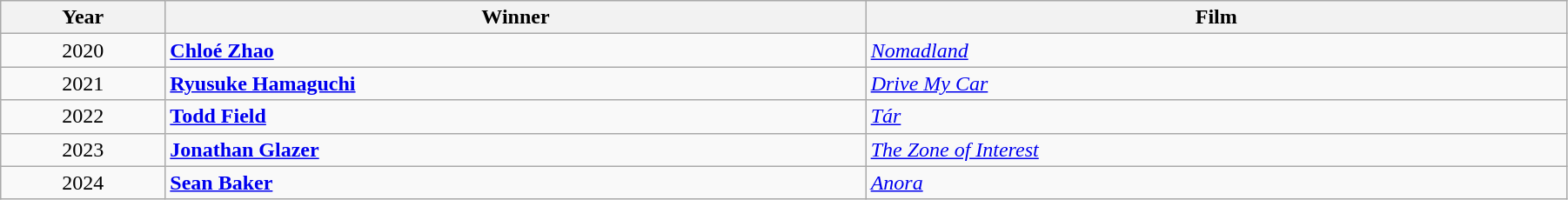<table class="wikitable" width="95%" cellpadding="5">
<tr>
<th width="100"><strong>Year</strong></th>
<th width="450"><strong>Winner</strong></th>
<th width="450"><strong>Film</strong></th>
</tr>
<tr>
<td style="text-align:center;">2020</td>
<td><strong><a href='#'>Chloé Zhao</a></strong></td>
<td><em><a href='#'>Nomadland</a></em></td>
</tr>
<tr>
<td style="text-align:center;">2021</td>
<td><strong><a href='#'>Ryusuke Hamaguchi</a></strong></td>
<td><em><a href='#'>Drive My Car</a></em></td>
</tr>
<tr>
<td style="text-align:center;">2022</td>
<td><strong><a href='#'>Todd Field</a></strong></td>
<td><em><a href='#'>Tár</a></em></td>
</tr>
<tr>
<td style="text-align:center;">2023</td>
<td><strong><a href='#'>Jonathan Glazer</a></strong></td>
<td><em><a href='#'>The Zone of Interest</a></em></td>
</tr>
<tr>
<td style="text-align:center;">2024</td>
<td><strong><a href='#'>Sean Baker</a></strong></td>
<td><em><a href='#'>Anora</a></em></td>
</tr>
</table>
